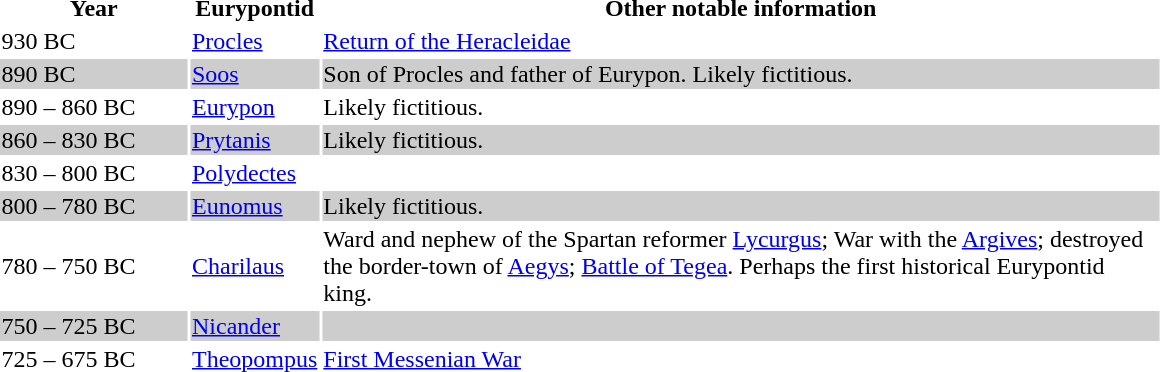<table border="0" width=777px>
<tr>
<th>Year</th>
<th>Eurypontid</th>
<th>Other notable information</th>
</tr>
<tr>
<td width=123px> 930 BC</td>
<td><a href='#'>Procles</a></td>
<td><a href='#'>Return of the Heracleidae</a></td>
</tr>
<tr bgcolor="#cdcdcd">
<td> 890 BC</td>
<td><a href='#'>Soos</a></td>
<td>Son of Procles and father of Eurypon. Likely fictitious.</td>
</tr>
<tr>
<td> 890 – 860 BC</td>
<td><a href='#'>Eurypon</a></td>
<td>Likely fictitious.</td>
</tr>
<tr bgcolor="#cdcdcd">
<td> 860 – 830 BC</td>
<td><a href='#'>Prytanis</a></td>
<td>Likely fictitious.</td>
</tr>
<tr>
<td> 830 – 800 BC</td>
<td><a href='#'>Polydectes</a></td>
<td></td>
</tr>
<tr bgcolor="#cdcdcd">
<td> 800 – 780 BC</td>
<td><a href='#'>Eunomus</a></td>
<td>Likely fictitious.</td>
</tr>
<tr>
<td> 780 – 750 BC</td>
<td><a href='#'>Charilaus</a></td>
<td>Ward and nephew of the Spartan reformer <a href='#'>Lycurgus</a>; War with the <a href='#'>Argives</a>; destroyed the border-town of <a href='#'>Aegys</a>; <a href='#'>Battle of Tegea</a>. Perhaps the first historical Eurypontid king.</td>
</tr>
<tr bgcolor="#cdcdcd">
<td> 750 – 725 BC</td>
<td><a href='#'>Nicander</a></td>
<td></td>
</tr>
<tr>
<td> 725 – 675 BC</td>
<td><a href='#'>Theopompus</a></td>
<td><a href='#'>First Messenian War</a></td>
</tr>
</table>
